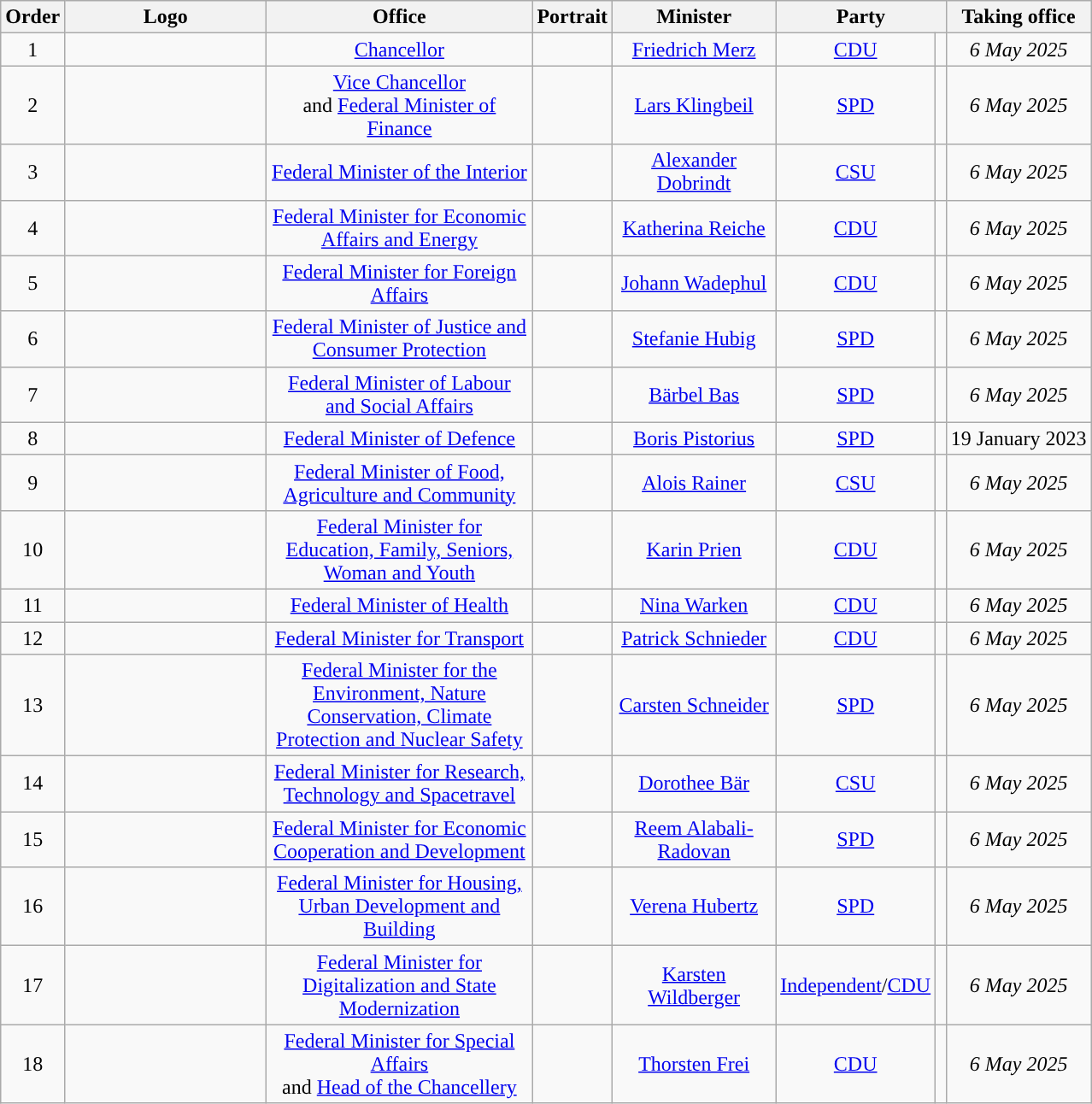<table class="sortable wikitable" style="text-align:center">
<tr align=center>
<th scope=col width=40 data-sort-type="numeric">Order</th>
<th scople=col width=150 class="unsortable">Logo</th>
<th scope=col width=200>Office</th>
<th scope=col class="unsortable">Portrait</th>
<th scope=col width=120>Minister</th>
<th colspan="2" scope="col">Party</th>
<th scope=col class="unsortable">Taking office</th>
</tr>
<tr>
<td>1</td>
<td></td>
<td><a href='#'>Chancellor</a></td>
<td></td>
<td><a href='#'>Friedrich Merz</a></td>
<td><a href='#'>CDU</a></td>
<td style="width:1px; background-color: "></td>
<td><em>6 May 2025</em></td>
</tr>
<tr>
<td>2</td>
<td></td>
<td><a href='#'>Vice Chancellor</a> <br> and <a href='#'>Federal Minister of Finance</a></td>
<td></td>
<td><a href='#'>Lars Klingbeil</a></td>
<td><a href='#'>SPD</a></td>
<td style="width:1px; background-color: "></td>
<td><em>6 May 2025</em></td>
</tr>
<tr>
<td>3</td>
<td></td>
<td><a href='#'>Federal Minister of the Interior</a></td>
<td></td>
<td><a href='#'>Alexander Dobrindt</a></td>
<td><a href='#'>CSU</a></td>
<td style="width:1px; background-color: "></td>
<td><em>6 May 2025</em></td>
</tr>
<tr>
<td>4</td>
<td></td>
<td><a href='#'>Federal Minister for Economic Affairs and Energy</a></td>
<td></td>
<td><a href='#'>Katherina Reiche</a></td>
<td><a href='#'>CDU</a></td>
<td style="width:1px; background-color: "></td>
<td><em>6 May 2025</em></td>
</tr>
<tr>
<td>5</td>
<td></td>
<td><a href='#'>Federal Minister for Foreign Affairs</a></td>
<td></td>
<td><a href='#'>Johann Wadephul</a></td>
<td><a href='#'>CDU</a></td>
<td style="width:1px; background-color: "></td>
<td><em>6 May 2025</em></td>
</tr>
<tr>
<td>6</td>
<td></td>
<td><a href='#'>Federal Minister of Justice and Consumer Protection</a></td>
<td></td>
<td><a href='#'>Stefanie Hubig</a></td>
<td><a href='#'>SPD</a></td>
<td style="width:1px; background-color: "></td>
<td><em>6 May 2025</em></td>
</tr>
<tr>
<td>7</td>
<td></td>
<td><a href='#'>Federal Minister of Labour and Social Affairs</a></td>
<td></td>
<td><a href='#'>Bärbel Bas</a></td>
<td><a href='#'>SPD</a></td>
<td style="width:1px; background-color: "></td>
<td><em>6 May 2025</em></td>
</tr>
<tr>
<td>8</td>
<td></td>
<td><a href='#'>Federal Minister of Defence</a></td>
<td></td>
<td><a href='#'>Boris Pistorius</a></td>
<td><a href='#'>SPD</a></td>
<td style="width:1px; background-color: "></td>
<td>19 January 2023</td>
</tr>
<tr>
<td>9</td>
<td></td>
<td><a href='#'>Federal Minister of Food, Agriculture and Community</a></td>
<td></td>
<td><a href='#'>Alois Rainer</a></td>
<td><a href='#'>CSU</a></td>
<td style="width:1px; background-color: "></td>
<td><em>6 May 2025</em></td>
</tr>
<tr>
<td>10</td>
<td></td>
<td><a href='#'>Federal Minister for Education, Family, Seniors, Woman and Youth</a></td>
<td></td>
<td><a href='#'>Karin Prien</a></td>
<td><a href='#'>CDU</a></td>
<td style="width:1px; background-color: "></td>
<td><em>6 May 2025</em></td>
</tr>
<tr>
<td>11</td>
<td></td>
<td><a href='#'>Federal Minister of Health</a></td>
<td></td>
<td><a href='#'>Nina Warken</a></td>
<td><a href='#'>CDU</a></td>
<td style="width:1px; background-color: "></td>
<td><em>6 May 2025</em></td>
</tr>
<tr>
<td>12</td>
<td></td>
<td><a href='#'>Federal Minister for Transport</a></td>
<td></td>
<td><a href='#'>Patrick Schnieder</a></td>
<td><a href='#'>CDU</a></td>
<td style="width:1px; background-color: "></td>
<td><em>6 May 2025</em></td>
</tr>
<tr>
<td>13</td>
<td></td>
<td><a href='#'>Federal Minister for the Environment, Nature Conservation, Climate Protection and Nuclear Safety</a></td>
<td></td>
<td><a href='#'>Carsten Schneider</a></td>
<td><a href='#'>SPD</a></td>
<td style="width:1px; background-color: "></td>
<td><em>6 May 2025</em></td>
</tr>
<tr>
<td>14</td>
<td></td>
<td><a href='#'>Federal Minister for Research, Technology and Spacetravel</a></td>
<td></td>
<td><a href='#'>Dorothee Bär</a></td>
<td><a href='#'>CSU</a></td>
<td style="width:1px; background-color: "></td>
<td><em>6 May 2025</em></td>
</tr>
<tr>
<td>15</td>
<td></td>
<td><a href='#'>Federal Minister for Economic Cooperation and Development</a></td>
<td></td>
<td><a href='#'>Reem Alabali-Radovan</a></td>
<td><a href='#'>SPD</a></td>
<td style="width:1px; background-color: "></td>
<td><em>6 May 2025</em></td>
</tr>
<tr>
<td>16</td>
<td></td>
<td><a href='#'>Federal Minister for Housing, Urban Development and Building</a></td>
<td></td>
<td><a href='#'>Verena Hubertz</a></td>
<td><a href='#'>SPD</a></td>
<td style="width:1px; background-color: "></td>
<td><em>6 May 2025</em></td>
</tr>
<tr>
<td>17</td>
<td></td>
<td><a href='#'>Federal Minister for Digitalization and State Modernization</a></td>
<td></td>
<td><a href='#'>Karsten Wildberger</a></td>
<td><a href='#'>Independent</a>/<a href='#'>CDU</a></td>
<td style="width:1px; background-color: "></td>
<td><em>6 May 2025</em></td>
</tr>
<tr>
<td>18</td>
<td></td>
<td><a href='#'>Federal Minister for Special Affairs</a><br>and <a href='#'>Head of the Chancellery</a></td>
<td></td>
<td><a href='#'>Thorsten Frei</a></td>
<td><a href='#'>CDU</a></td>
<td style="width:1px; background-color: "></td>
<td><em>6 May 2025</em></td>
</tr>
</table>
